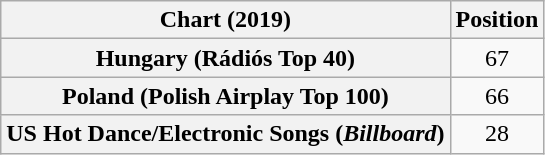<table class="wikitable sortable plainrowheaders" style="text-align:center">
<tr>
<th scope="col">Chart (2019)</th>
<th scope="col">Position</th>
</tr>
<tr>
<th scope="row">Hungary (Rádiós Top 40)</th>
<td>67</td>
</tr>
<tr>
<th scope="row">Poland (Polish Airplay Top 100)</th>
<td>66</td>
</tr>
<tr>
<th scope="row">US Hot Dance/Electronic Songs (<em>Billboard</em>)</th>
<td>28</td>
</tr>
</table>
